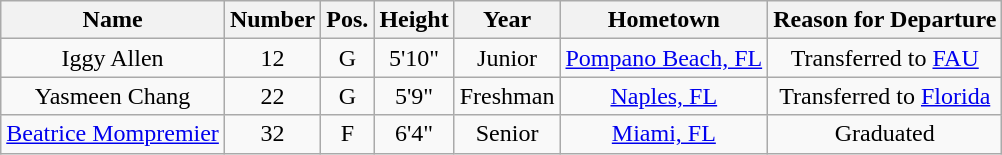<table class="wikitable sortable" border="1" style="text-align: center;">
<tr>
<th>Name</th>
<th>Number</th>
<th>Pos.</th>
<th>Height</th>
<th>Year</th>
<th>Hometown</th>
<th class="unsortable">Reason for Departure</th>
</tr>
<tr>
<td>Iggy Allen</td>
<td>12</td>
<td>G</td>
<td>5'10"</td>
<td> Junior</td>
<td><a href='#'>Pompano Beach, FL</a></td>
<td>Transferred to <a href='#'>FAU</a></td>
</tr>
<tr>
<td>Yasmeen Chang</td>
<td>22</td>
<td>G</td>
<td>5'9"</td>
<td>Freshman</td>
<td><a href='#'>Naples, FL</a></td>
<td>Transferred to <a href='#'>Florida</a></td>
</tr>
<tr>
<td><a href='#'>Beatrice Mompremier</a></td>
<td>32</td>
<td>F</td>
<td>6'4"</td>
<td> Senior</td>
<td><a href='#'>Miami, FL</a></td>
<td>Graduated</td>
</tr>
</table>
